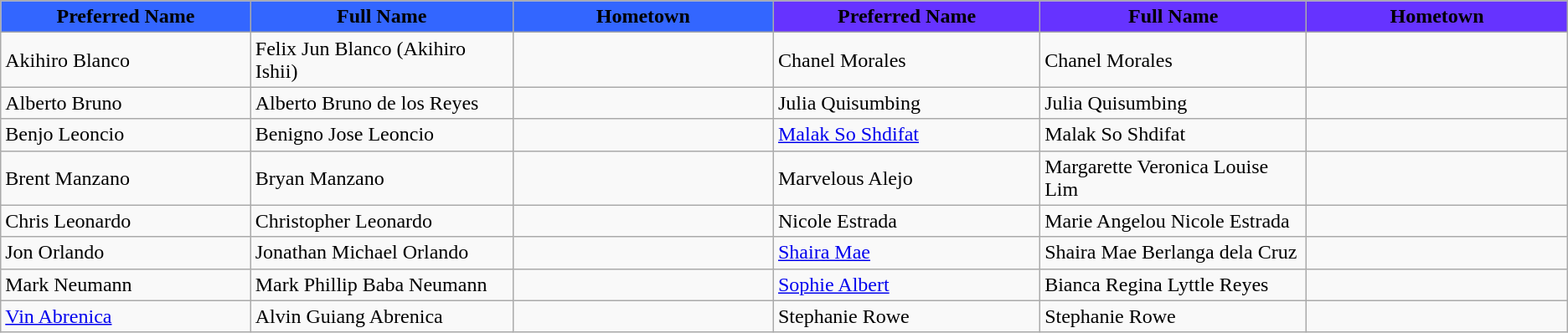<table class="wikitable">
<tr>
<th style="background:#36f; width:5%;">Preferred Name</th>
<th style="background:#36f; width:5%;">Full Name</th>
<th style="background:#36f; width:5%;">Hometown</th>
<th style="background:#63f; width:5%;">Preferred Name</th>
<th style="background:#63f; width:5%;">Full Name</th>
<th style="background:#63f; width:5%;">Hometown</th>
</tr>
<tr>
<td>Akihiro Blanco</td>
<td>Felix Jun Blanco (Akihiro Ishii)</td>
<td></td>
<td>Chanel Morales</td>
<td>Chanel Morales</td>
<td></td>
</tr>
<tr>
<td>Alberto Bruno</td>
<td>Alberto Bruno de los Reyes</td>
<td></td>
<td>Julia Quisumbing</td>
<td>Julia Quisumbing</td>
<td></td>
</tr>
<tr>
<td>Benjo Leoncio</td>
<td>Benigno Jose Leoncio</td>
<td></td>
<td><a href='#'>Malak So Shdifat</a></td>
<td>Malak So Shdifat</td>
<td></td>
</tr>
<tr>
<td>Brent Manzano</td>
<td>Bryan Manzano</td>
<td></td>
<td>Marvelous Alejo</td>
<td>Margarette Veronica Louise Lim</td>
<td></td>
</tr>
<tr>
<td>Chris Leonardo</td>
<td>Christopher Leonardo</td>
<td></td>
<td>Nicole Estrada</td>
<td>Marie Angelou Nicole Estrada</td>
<td></td>
</tr>
<tr>
<td>Jon Orlando</td>
<td>Jonathan Michael Orlando</td>
<td></td>
<td><a href='#'>Shaira Mae</a></td>
<td>Shaira Mae Berlanga dela Cruz</td>
<td></td>
</tr>
<tr>
<td>Mark Neumann</td>
<td>Mark Phillip Baba Neumann</td>
<td></td>
<td><a href='#'>Sophie Albert</a></td>
<td>Bianca Regina Lyttle Reyes</td>
<td></td>
</tr>
<tr>
<td><a href='#'>Vin Abrenica</a></td>
<td>Alvin Guiang Abrenica</td>
<td></td>
<td>Stephanie Rowe</td>
<td>Stephanie Rowe</td>
<td></td>
</tr>
</table>
